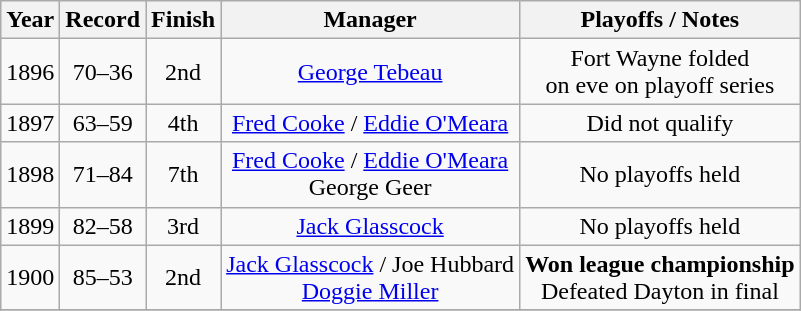<table class="wikitable">
<tr style="background: #F2F2F2;">
<th>Year</th>
<th>Record</th>
<th>Finish</th>
<th>Manager</th>
<th>Playoffs / Notes</th>
</tr>
<tr align=center>
<td>1896</td>
<td>70–36</td>
<td>2nd</td>
<td><a href='#'>George Tebeau</a></td>
<td>Fort Wayne folded <br>on eve on playoff series</td>
</tr>
<tr align=center>
<td>1897</td>
<td>63–59</td>
<td>4th</td>
<td><a href='#'>Fred Cooke</a> / <a href='#'>Eddie O'Meara</a></td>
<td>Did not qualify</td>
</tr>
<tr align=center>
<td>1898</td>
<td>71–84</td>
<td>7th</td>
<td><a href='#'>Fred Cooke</a>  / <a href='#'>Eddie O'Meara</a><br> George Geer</td>
<td>No playoffs held</td>
</tr>
<tr align=center>
<td>1899</td>
<td>82–58</td>
<td>3rd</td>
<td><a href='#'>Jack Glasscock</a></td>
<td>No playoffs held</td>
</tr>
<tr align=center>
<td>1900</td>
<td>85–53</td>
<td>2nd</td>
<td><a href='#'>Jack Glasscock</a> / Joe Hubbard <br><a href='#'>Doggie Miller</a></td>
<td><strong>Won league championship</strong><br>Defeated Dayton in final</td>
</tr>
<tr align=center>
</tr>
</table>
